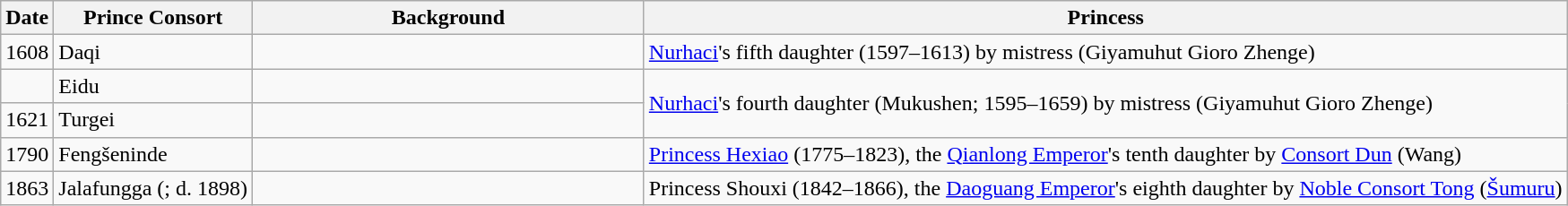<table class="wikitable">
<tr>
<th>Date</th>
<th>Prince Consort</th>
<th width=25%>Background</th>
<th>Princess</th>
</tr>
<tr>
<td>1608</td>
<td>Daqi</td>
<td></td>
<td><a href='#'>Nurhaci</a>'s fifth daughter (1597–1613) by mistress (Giyamuhut Gioro Zhenge)</td>
</tr>
<tr>
<td></td>
<td>Eidu</td>
<td></td>
<td rowspan=2><a href='#'>Nurhaci</a>'s fourth daughter (Mukushen; 1595–1659) by mistress (Giyamuhut Gioro Zhenge)</td>
</tr>
<tr>
<td>1621</td>
<td>Turgei</td>
</tr>
<tr>
<td>1790</td>
<td>Fengšeninde</td>
<td></td>
<td><a href='#'>Princess Hexiao</a> (1775–1823), the <a href='#'>Qianlong Emperor</a>'s tenth daughter by <a href='#'>Consort Dun</a> (Wang)</td>
</tr>
<tr>
<td>1863</td>
<td>Jalafungga (; d. 1898)</td>
<td></td>
<td>Princess Shouxi (1842–1866), the <a href='#'>Daoguang Emperor</a>'s eighth daughter by <a href='#'>Noble Consort Tong</a> (<a href='#'>Šumuru</a>)</td>
</tr>
</table>
